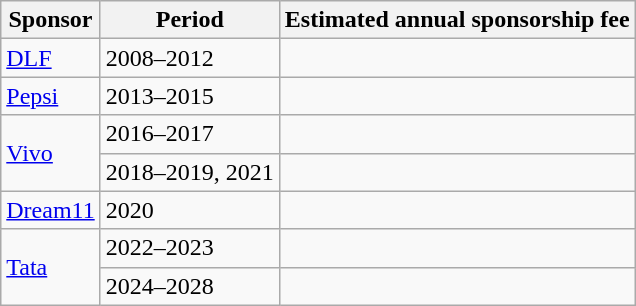<table class="wikitable floatright">
<tr>
<th>Sponsor</th>
<th>Period</th>
<th>Estimated annual sponsorship fee</th>
</tr>
<tr>
<td><a href='#'>DLF</a></td>
<td>2008–2012</td>
<td></td>
</tr>
<tr>
<td><a href='#'>Pepsi</a></td>
<td>2013–2015</td>
<td></td>
</tr>
<tr>
<td rowspan="2"><a href='#'>Vivo</a></td>
<td>2016–2017</td>
<td></td>
</tr>
<tr>
<td>2018–2019, 2021</td>
<td></td>
</tr>
<tr>
<td><a href='#'>Dream11</a></td>
<td>2020</td>
<td></td>
</tr>
<tr>
<td rowspan="2"><a href='#'>Tata</a></td>
<td>2022–2023</td>
<td></td>
</tr>
<tr>
<td>2024–2028</td>
<td></td>
</tr>
</table>
